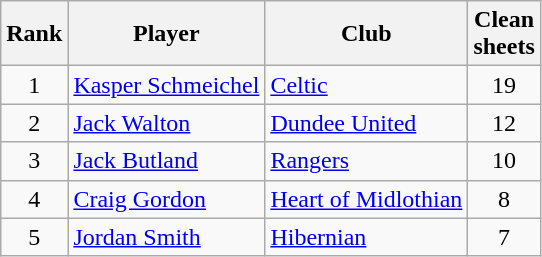<table class="wikitable" style="text-align:center">
<tr>
<th>Rank</th>
<th>Player</th>
<th>Club</th>
<th>Clean<br>sheets</th>
</tr>
<tr>
<td>1</td>
<td align="left"> <a href='#'>Kasper Schmeichel</a></td>
<td align="left"><a href='#'>Celtic</a></td>
<td>19</td>
</tr>
<tr>
<td>2</td>
<td align="left"> <a href='#'>Jack Walton</a></td>
<td align="left"><a href='#'>Dundee United</a></td>
<td>12</td>
</tr>
<tr>
<td>3</td>
<td align="left"> <a href='#'>Jack Butland</a></td>
<td align="left"><a href='#'>Rangers</a></td>
<td>10</td>
</tr>
<tr>
<td>4</td>
<td align="left"> <a href='#'>Craig Gordon</a></td>
<td align="left"><a href='#'>Heart of Midlothian</a></td>
<td>8</td>
</tr>
<tr>
<td>5</td>
<td align="left"> <a href='#'>Jordan Smith</a></td>
<td align="left"><a href='#'>Hibernian</a></td>
<td>7</td>
</tr>
</table>
